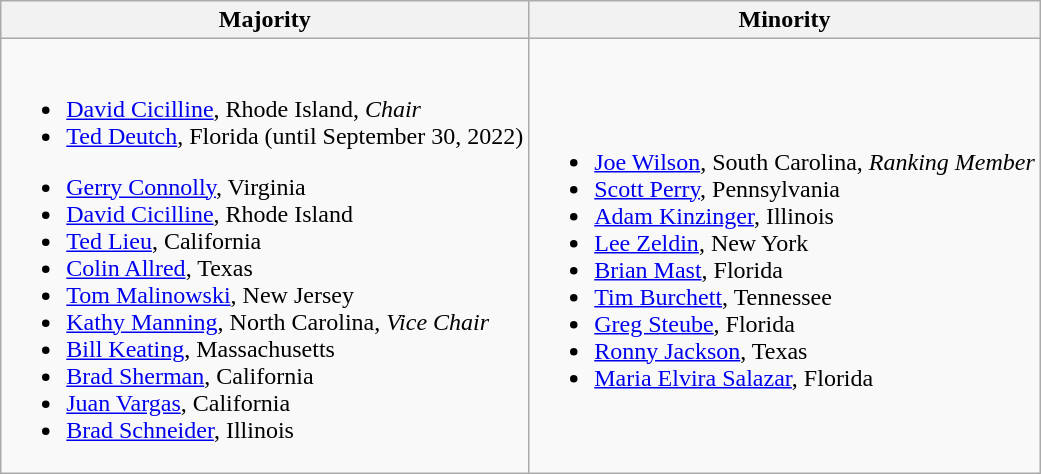<table class=wikitable>
<tr>
<th>Majority</th>
<th>Minority</th>
</tr>
<tr>
<td><br><ul><li><a href='#'>David Cicilline</a>, Rhode Island, <em>Chair</em></li><li><a href='#'>Ted Deutch</a>, Florida (until September 30, 2022)</li></ul><ul><li><a href='#'>Gerry Connolly</a>, Virginia</li><li><a href='#'>David Cicilline</a>, Rhode Island</li><li><a href='#'>Ted Lieu</a>, California</li><li><a href='#'>Colin Allred</a>, Texas</li><li><a href='#'>Tom Malinowski</a>, New Jersey</li><li><a href='#'>Kathy Manning</a>, North Carolina, <em>Vice Chair</em></li><li><a href='#'>Bill Keating</a>, Massachusetts</li><li><a href='#'>Brad Sherman</a>, California</li><li><a href='#'>Juan Vargas</a>, California</li><li><a href='#'>Brad Schneider</a>, Illinois</li></ul></td>
<td><br><ul><li><a href='#'>Joe Wilson</a>, South Carolina, <em>Ranking Member</em></li><li><a href='#'>Scott Perry</a>, Pennsylvania</li><li><a href='#'>Adam Kinzinger</a>, Illinois</li><li><a href='#'>Lee Zeldin</a>, New York</li><li><a href='#'>Brian Mast</a>, Florida</li><li><a href='#'>Tim Burchett</a>, Tennessee</li><li><a href='#'>Greg Steube</a>, Florida</li><li><a href='#'>Ronny Jackson</a>, Texas</li><li><a href='#'>Maria Elvira Salazar</a>, Florida</li></ul></td>
</tr>
</table>
